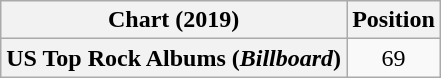<table class="wikitable plainrowheaders" style="text-align:center;">
<tr>
<th scope="col">Chart (2019)</th>
<th scope="col">Position</th>
</tr>
<tr>
<th scope="row">US Top Rock Albums (<em>Billboard</em>)</th>
<td>69</td>
</tr>
</table>
